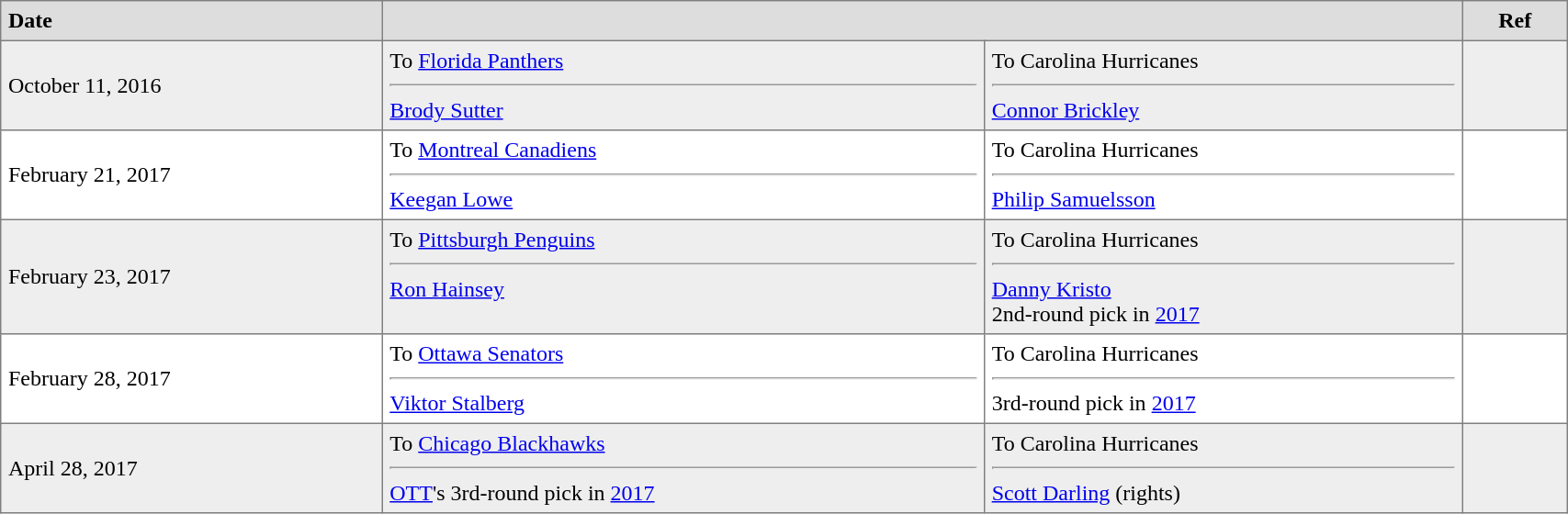<table border="1"  cellpadding="5" style="border-collapse:collapse; width:90%;">
<tr style="background:#ddd;">
<td><strong>Date</strong></td>
<th colspan="2"></th>
<th><strong>Ref</strong></th>
</tr>
<tr style="background:#eee;">
<td>October 11, 2016</td>
<td valign="top">To <a href='#'>Florida Panthers</a><hr> <a href='#'>Brody Sutter</a></td>
<td valign="top">To Carolina Hurricanes<hr> <a href='#'>Connor Brickley</a></td>
<td></td>
</tr>
<tr>
<td>February 21, 2017</td>
<td valign="top">To <a href='#'>Montreal Canadiens</a><hr> <a href='#'>Keegan Lowe</a></td>
<td valign="top">To Carolina Hurricanes<hr> <a href='#'>Philip Samuelsson</a></td>
<td></td>
</tr>
<tr style="background:#eee;">
<td>February 23, 2017</td>
<td valign="top">To <a href='#'>Pittsburgh Penguins</a><hr> <a href='#'>Ron Hainsey</a></td>
<td valign="top">To Carolina Hurricanes<hr> <a href='#'>Danny Kristo</a><br>2nd-round pick in <a href='#'>2017</a></td>
<td></td>
</tr>
<tr>
<td>February 28, 2017</td>
<td valign="top">To <a href='#'>Ottawa Senators</a><hr> <a href='#'>Viktor Stalberg</a></td>
<td valign="top">To Carolina Hurricanes<hr> 3rd-round pick in <a href='#'>2017</a></td>
<td></td>
</tr>
<tr style="background:#eee;">
<td>April 28, 2017</td>
<td valign="top">To <a href='#'>Chicago Blackhawks</a><hr> <a href='#'>OTT</a>'s 3rd-round pick in <a href='#'>2017</a></td>
<td valign="top">To Carolina Hurricanes<hr> <a href='#'>Scott Darling</a> (rights)</td>
<td></td>
</tr>
</table>
